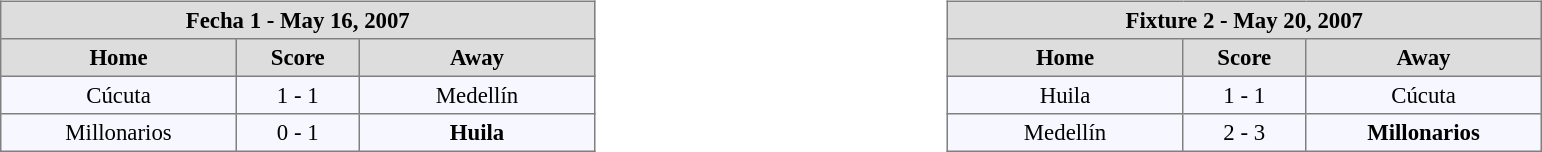<table width=100%>
<tr>
<td valign=top width=50% align=left><br><table align=center bgcolor="#f7f8ff" cellpadding="3" cellspacing="0" border="1" style="font-size: 95%; border: gray solid 1px; border-collapse: collapse;">
<tr align=center bgcolor=#DDDDDD style="color:black;">
<th colspan=3 align=center>Fecha 1 - May 16, 2007</th>
</tr>
<tr align=center bgcolor=#DDDDDD style="color:black;">
<th width="150">Home</th>
<th width="75">Score</th>
<th width="150">Away</th>
</tr>
<tr align=center>
<td>Cúcuta</td>
<td>1 - 1</td>
<td>Medellín</td>
</tr>
<tr align=center>
<td>Millonarios</td>
<td>0 - 1</td>
<td><strong>Huila</strong></td>
</tr>
</table>
</td>
<td valign=top width=50% align=left><br><table align=center bgcolor="#f7f8ff" cellpadding="3" cellspacing="0" border="1" style="font-size: 95%; border: gray solid 1px; border-collapse: collapse;">
<tr align=center bgcolor=#DDDDDD style="color:black;">
<th colspan=3 align=center>Fixture 2 - May 20, 2007</th>
</tr>
<tr align=center bgcolor=#DDDDDD style="color:black;">
<th width="150">Home</th>
<th width="75">Score</th>
<th width="150">Away</th>
</tr>
<tr align=center>
<td>Huila</td>
<td>1 - 1</td>
<td>Cúcuta</td>
</tr>
<tr align=center>
<td>Medellín</td>
<td>2 - 3</td>
<td><strong>Millonarios</strong></td>
</tr>
</table>
</td>
</tr>
</table>
